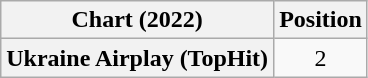<table class="wikitable plainrowheaders" style="text-align:center;">
<tr>
<th scope="col">Chart (2022)</th>
<th scope="col">Position</th>
</tr>
<tr>
<th scope="row">Ukraine Airplay (TopHit)</th>
<td>2</td>
</tr>
</table>
